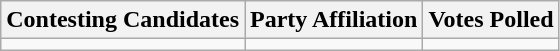<table class="wikitable sortable">
<tr>
<th>Contesting Candidates</th>
<th>Party Affiliation</th>
<th>Votes Polled</th>
</tr>
<tr>
<td></td>
<td></td>
<td></td>
</tr>
</table>
